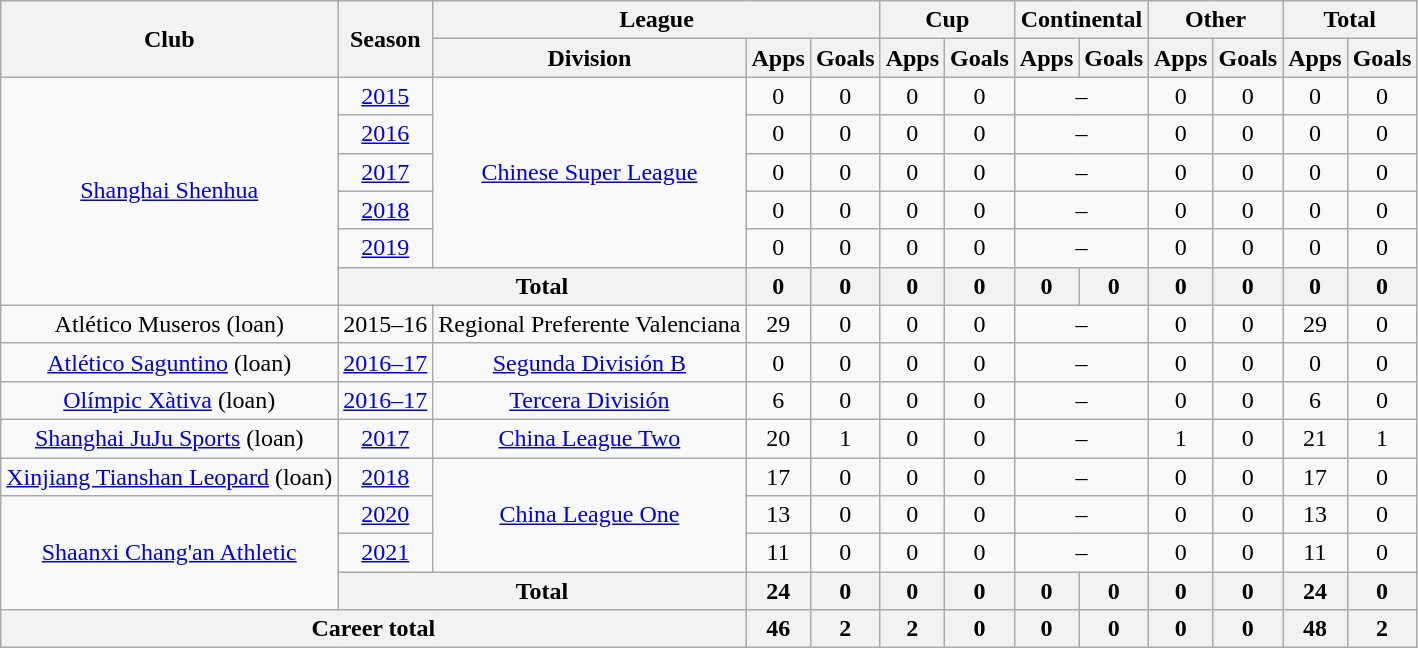<table class="wikitable" style="text-align: center">
<tr>
<th rowspan="2">Club</th>
<th rowspan="2">Season</th>
<th colspan="3">League</th>
<th colspan="2">Cup</th>
<th colspan="2">Continental</th>
<th colspan="2">Other</th>
<th colspan="2">Total</th>
</tr>
<tr>
<th>Division</th>
<th>Apps</th>
<th>Goals</th>
<th>Apps</th>
<th>Goals</th>
<th>Apps</th>
<th>Goals</th>
<th>Apps</th>
<th>Goals</th>
<th>Apps</th>
<th>Goals</th>
</tr>
<tr>
<td rowspan="6"><a href='#'>Shanghai Shenhua</a></td>
<td><a href='#'>2015</a></td>
<td rowspan="5"><a href='#'>Chinese Super League</a></td>
<td>0</td>
<td>0</td>
<td>0</td>
<td>0</td>
<td colspan="2">–</td>
<td>0</td>
<td>0</td>
<td>0</td>
<td>0</td>
</tr>
<tr>
<td><a href='#'>2016</a></td>
<td>0</td>
<td>0</td>
<td>0</td>
<td>0</td>
<td colspan="2">–</td>
<td>0</td>
<td>0</td>
<td>0</td>
<td>0</td>
</tr>
<tr>
<td><a href='#'>2017</a></td>
<td>0</td>
<td>0</td>
<td>0</td>
<td>0</td>
<td colspan="2">–</td>
<td>0</td>
<td>0</td>
<td>0</td>
<td>0</td>
</tr>
<tr>
<td><a href='#'>2018</a></td>
<td>0</td>
<td>0</td>
<td>0</td>
<td>0</td>
<td colspan="2">–</td>
<td>0</td>
<td>0</td>
<td>0</td>
<td>0</td>
</tr>
<tr>
<td><a href='#'>2019</a></td>
<td>0</td>
<td>0</td>
<td>0</td>
<td>0</td>
<td colspan="2">–</td>
<td>0</td>
<td>0</td>
<td>0</td>
<td>0</td>
</tr>
<tr>
<th colspan=2>Total</th>
<th>0</th>
<th>0</th>
<th>0</th>
<th>0</th>
<th>0</th>
<th>0</th>
<th>0</th>
<th>0</th>
<th>0</th>
<th>0</th>
</tr>
<tr>
<td>Atlético Museros (loan)</td>
<td>2015–16</td>
<td>Regional Preferente Valenciana</td>
<td>29</td>
<td>0</td>
<td>0</td>
<td>0</td>
<td colspan="2">–</td>
<td>0</td>
<td>0</td>
<td>29</td>
<td>0</td>
</tr>
<tr>
<td><a href='#'>Atlético Saguntino</a> (loan)</td>
<td><a href='#'>2016–17</a></td>
<td><a href='#'>Segunda División B</a></td>
<td>0</td>
<td>0</td>
<td>0</td>
<td>0</td>
<td colspan="2">–</td>
<td>0</td>
<td>0</td>
<td>0</td>
<td>0</td>
</tr>
<tr>
<td><a href='#'>Olímpic Xàtiva</a> (loan)</td>
<td><a href='#'>2016–17</a></td>
<td><a href='#'>Tercera División</a></td>
<td>6</td>
<td>0</td>
<td>0</td>
<td>0</td>
<td colspan="2">–</td>
<td>0</td>
<td>0</td>
<td>6</td>
<td>0</td>
</tr>
<tr>
<td><a href='#'>Shanghai JuJu Sports</a> (loan)</td>
<td><a href='#'>2017</a></td>
<td><a href='#'>China League Two</a></td>
<td>20</td>
<td>1</td>
<td>0</td>
<td>0</td>
<td colspan="2">–</td>
<td>1</td>
<td>0</td>
<td>21</td>
<td>1</td>
</tr>
<tr>
<td><a href='#'>Xinjiang Tianshan Leopard</a> (loan)</td>
<td><a href='#'>2018</a></td>
<td rowspan="3"><a href='#'>China League One</a></td>
<td>17</td>
<td>0</td>
<td>0</td>
<td>0</td>
<td colspan="2">–</td>
<td>0</td>
<td>0</td>
<td>17</td>
<td>0</td>
</tr>
<tr>
<td rowspan="3"><a href='#'>Shaanxi Chang'an Athletic</a></td>
<td><a href='#'>2020</a></td>
<td>13</td>
<td>0</td>
<td>0</td>
<td>0</td>
<td colspan="2">–</td>
<td>0</td>
<td>0</td>
<td>13</td>
<td>0</td>
</tr>
<tr>
<td><a href='#'>2021</a></td>
<td>11</td>
<td>0</td>
<td>0</td>
<td>0</td>
<td colspan="2">–</td>
<td>0</td>
<td>0</td>
<td>11</td>
<td>0</td>
</tr>
<tr>
<th colspan=2>Total</th>
<th>24</th>
<th>0</th>
<th>0</th>
<th>0</th>
<th>0</th>
<th>0</th>
<th>0</th>
<th>0</th>
<th>24</th>
<th>0</th>
</tr>
<tr>
<th colspan=3>Career total</th>
<th>46</th>
<th>2</th>
<th>2</th>
<th>0</th>
<th>0</th>
<th>0</th>
<th>0</th>
<th>0</th>
<th>48</th>
<th>2</th>
</tr>
</table>
